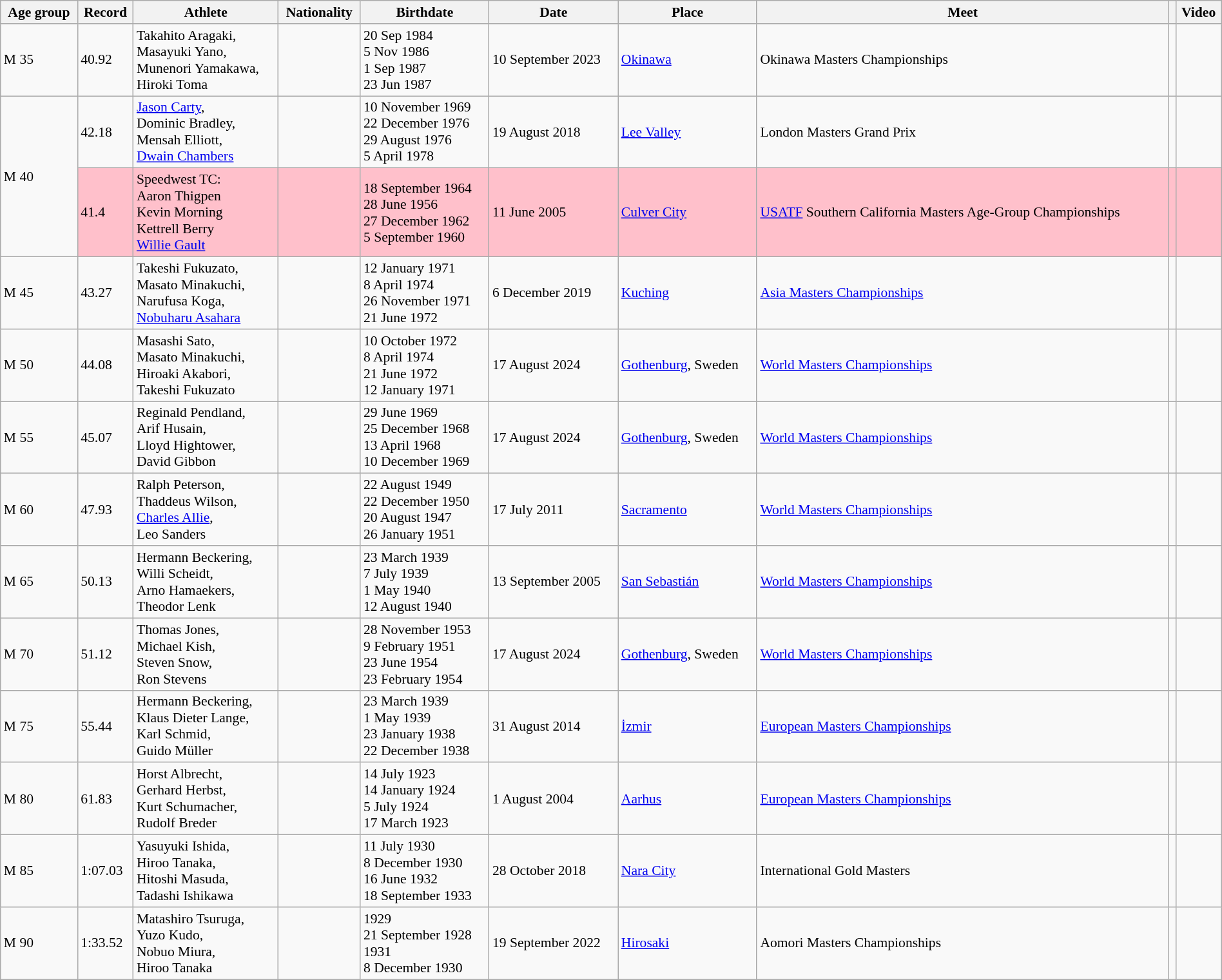<table class="wikitable" style="font-size:90%; width: 100%;">
<tr>
<th>Age group</th>
<th>Record</th>
<th>Athlete</th>
<th>Nationality</th>
<th>Birthdate</th>
<th>Date</th>
<th>Place</th>
<th>Meet</th>
<th></th>
<th>Video</th>
</tr>
<tr>
<td>M 35</td>
<td>40.92</td>
<td>Takahito Aragaki,<br>Masayuki Yano,<br>Munenori Yamakawa,<br>Hiroki Toma</td>
<td></td>
<td>20 Sep 1984<br>5 Nov 1986<br>1 Sep 1987<br>23 Jun 1987</td>
<td>10 September 2023</td>
<td><a href='#'>Okinawa</a> </td>
<td>Okinawa Masters Championships</td>
<td></td>
<td></td>
</tr>
<tr>
<td rowspan=2>M 40</td>
<td>42.18</td>
<td><a href='#'>Jason Carty</a>,<br>Dominic Bradley,<br>Mensah Elliott,<br><a href='#'>Dwain Chambers</a></td>
<td></td>
<td>10 November 1969<br>22 December 1976<br>29 August 1976<br>5 April 1978</td>
<td>19 August 2018</td>
<td><a href='#'>Lee Valley</a> </td>
<td>London Masters Grand Prix</td>
<td></td>
<td></td>
</tr>
<tr style="background:pink">
<td>41.4</td>
<td>Speedwest TC:<br>Aaron Thigpen<br>Kevin Morning<br>Kettrell Berry<br><a href='#'>Willie Gault</a></td>
<td></td>
<td>18 September 1964<br>28 June 1956<br>27 December 1962<br>5 September 1960</td>
<td>11 June 2005</td>
<td><a href='#'>Culver City</a> </td>
<td><a href='#'>USATF</a> Southern California Masters Age-Group Championships</td>
<td></td>
<td></td>
</tr>
<tr>
<td>M 45</td>
<td>43.27</td>
<td>Takeshi Fukuzato,<br>Masato Minakuchi,<br>Narufusa Koga,<br> <a href='#'>Nobuharu Asahara</a></td>
<td></td>
<td>12 January 1971<br> 8 April 1974<br>26 November 1971<br>21 June 1972</td>
<td>6 December 2019</td>
<td><a href='#'>Kuching</a> </td>
<td><a href='#'>Asia Masters Championships</a></td>
<td></td>
<td></td>
</tr>
<tr>
<td>M 50</td>
<td>44.08</td>
<td>Masashi Sato,<br>Masato Minakuchi,<br>Hiroaki Akabori,<br>Takeshi Fukuzato</td>
<td></td>
<td>10 October 1972 <br> 8 April 1974<br>21 June 1972<br>12 January 1971</td>
<td>17 August 2024</td>
<td><a href='#'>Gothenburg</a>, Sweden</td>
<td><a href='#'>World Masters Championships</a></td>
<td></td>
<td></td>
</tr>
<tr>
<td>M 55</td>
<td>45.07</td>
<td>Reginald Pendland,<br>Arif Husain,<br>Lloyd Hightower,<br>David Gibbon</td>
<td></td>
<td>29 June 1969 <br>25 December 1968<br>13 April 1968<br>10 December 1969</td>
<td>17 August 2024</td>
<td><a href='#'>Gothenburg</a>, Sweden</td>
<td><a href='#'>World Masters Championships</a></td>
<td></td>
<td></td>
</tr>
<tr>
<td>M 60</td>
<td>47.93</td>
<td>Ralph Peterson,<br>Thaddeus Wilson,<br><a href='#'>Charles Allie</a>,<br>Leo Sanders</td>
<td></td>
<td>22 August 1949<br>22 December 1950<br>20 August 1947<br>26 January 1951</td>
<td>17 July 2011</td>
<td><a href='#'>Sacramento</a> </td>
<td><a href='#'>World Masters Championships</a></td>
<td></td>
<td></td>
</tr>
<tr>
<td>M 65</td>
<td>50.13</td>
<td>Hermann Beckering,<br>Willi Scheidt,<br>Arno Hamaekers,<br>Theodor Lenk</td>
<td></td>
<td>23 March 1939<br>7 July 1939<br>1 May 1940<br>12 August 1940</td>
<td>13 September 2005</td>
<td><a href='#'>San Sebastián</a> </td>
<td><a href='#'>World Masters Championships</a></td>
<td></td>
<td></td>
</tr>
<tr>
<td>M 70</td>
<td>51.12</td>
<td>Thomas Jones,<br>Michael Kish,<br>Steven Snow,<br>Ron Stevens</td>
<td></td>
<td>28 November 1953<br>9 February 1951<br>23 June 1954<br>23 February 1954</td>
<td>17 August 2024</td>
<td><a href='#'>Gothenburg</a>, Sweden</td>
<td><a href='#'>World Masters Championships</a></td>
<td></td>
</tr>
<tr>
<td>M 75</td>
<td>55.44</td>
<td>Hermann Beckering,<br>Klaus Dieter Lange,<br>Karl Schmid,<br>Guido Müller</td>
<td></td>
<td>23 March 1939<br>1 May 1939<br>23 January 1938<br>22 December 1938</td>
<td>31 August 2014</td>
<td><a href='#'>İzmir</a> </td>
<td><a href='#'>European Masters Championships</a></td>
<td></td>
<td></td>
</tr>
<tr>
<td>M 80</td>
<td>61.83</td>
<td>Horst Albrecht,<br>Gerhard Herbst,<br>Kurt Schumacher,<br>Rudolf Breder</td>
<td></td>
<td>14 July 1923<br>14 January 1924<br>5 July 1924<br>17 March 1923</td>
<td>1 August 2004</td>
<td><a href='#'>Aarhus</a> </td>
<td><a href='#'>European Masters Championships</a></td>
<td></td>
<td></td>
</tr>
<tr>
<td>M 85</td>
<td>1:07.03</td>
<td>Yasuyuki Ishida,<br>Hiroo Tanaka,<br>Hitoshi Masuda,<br>Tadashi Ishikawa</td>
<td></td>
<td>11 July 1930<br>8 December 1930<br>16 June 1932<br>18 September 1933</td>
<td>28 October 2018</td>
<td><a href='#'>Nara City</a> </td>
<td>International Gold Masters</td>
<td></td>
<td></td>
</tr>
<tr>
<td>M 90</td>
<td>1:33.52</td>
<td>Matashiro Tsuruga,<br>Yuzo Kudo,<br>Nobuo Miura,<br>Hiroo Tanaka</td>
<td></td>
<td>1929<br>21 September 1928<br>1931<br>8 December 1930</td>
<td>19 September 2022</td>
<td><a href='#'>Hirosaki</a> </td>
<td>Aomori Masters Championships</td>
<td></td>
<td></td>
</tr>
</table>
